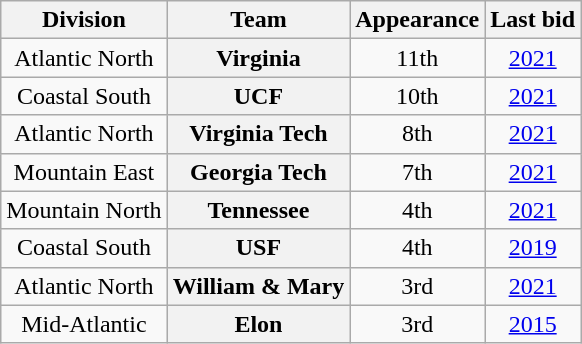<table class="wikitable sortable" style="text-align:center">
<tr>
<th>Division</th>
<th>Team</th>
<th>Appearance</th>
<th>Last bid</th>
</tr>
<tr>
<td>Atlantic North</td>
<th>Virginia</th>
<td>11th</td>
<td><a href='#'>2021</a></td>
</tr>
<tr>
<td>Coastal South</td>
<th>UCF</th>
<td>10th</td>
<td><a href='#'>2021</a></td>
</tr>
<tr>
<td>Atlantic North</td>
<th>Virginia Tech</th>
<td>8th</td>
<td><a href='#'>2021</a></td>
</tr>
<tr>
<td>Mountain East</td>
<th>Georgia Tech</th>
<td>7th</td>
<td><a href='#'>2021</a></td>
</tr>
<tr>
<td>Mountain North</td>
<th>Tennessee</th>
<td>4th</td>
<td><a href='#'>2021</a></td>
</tr>
<tr>
<td>Coastal South</td>
<th>USF</th>
<td>4th</td>
<td><a href='#'>2019</a></td>
</tr>
<tr>
<td>Atlantic North</td>
<th>William & Mary</th>
<td>3rd</td>
<td><a href='#'>2021</a></td>
</tr>
<tr>
<td>Mid-Atlantic</td>
<th>Elon</th>
<td>3rd</td>
<td><a href='#'>2015</a></td>
</tr>
</table>
